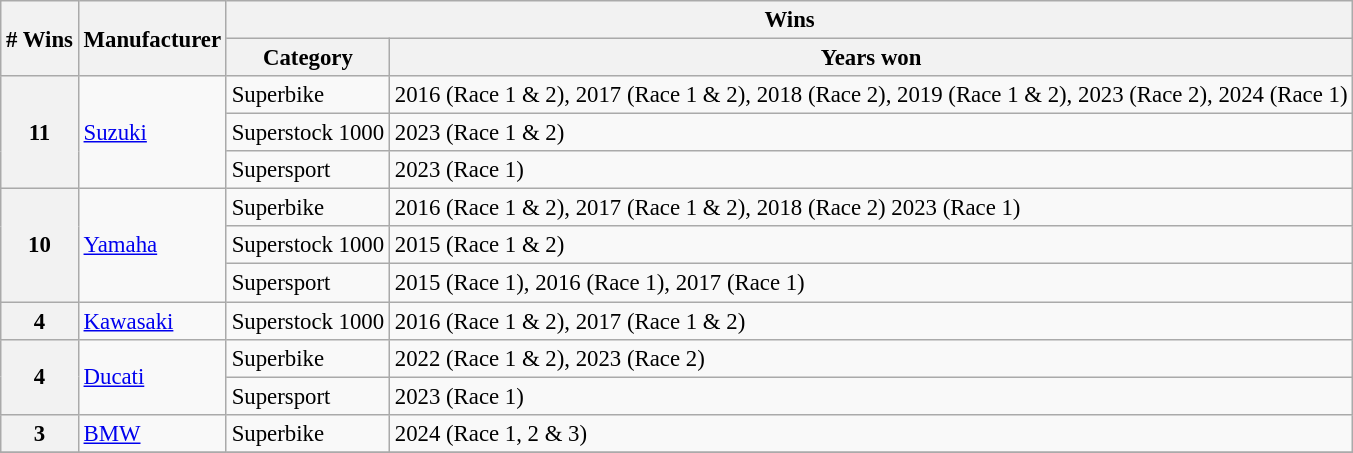<table class="wikitable" style="font-size: 95%;">
<tr>
<th rowspan=2># Wins</th>
<th rowspan=2>Manufacturer</th>
<th colspan=2>Wins</th>
</tr>
<tr>
<th>Category</th>
<th>Years won</th>
</tr>
<tr>
<th rowspan=3>11</th>
<td rowspan=3> <a href='#'>Suzuki</a></td>
<td>Superbike</td>
<td>2016 (Race 1 & 2), 2017 (Race 1 & 2), 2018 (Race 2), 2019 (Race 1 & 2), 2023 (Race 2), 2024 (Race 1)</td>
</tr>
<tr>
<td>Superstock 1000</td>
<td>2023 (Race 1 & 2)</td>
</tr>
<tr>
<td>Supersport</td>
<td>2023 (Race 1)</td>
</tr>
<tr>
<th rowspan=3>10</th>
<td rowspan=3> <a href='#'>Yamaha</a></td>
<td>Superbike</td>
<td>2016 (Race 1 & 2), 2017 (Race 1 & 2), 2018 (Race 2) 2023 (Race 1)</td>
</tr>
<tr>
<td>Superstock 1000</td>
<td>2015 (Race 1 & 2)</td>
</tr>
<tr>
<td>Supersport</td>
<td>2015 (Race 1), 2016 (Race 1), 2017 (Race 1)</td>
</tr>
<tr>
<th>4</th>
<td> <a href='#'>Kawasaki</a></td>
<td>Superstock 1000</td>
<td>2016 (Race 1 & 2), 2017 (Race 1 & 2)</td>
</tr>
<tr>
<th rowspan=2>4</th>
<td rowspan=2> <a href='#'>Ducati</a></td>
<td>Superbike</td>
<td>2022 (Race 1 & 2), 2023 (Race 2)</td>
</tr>
<tr>
<td>Supersport</td>
<td>2023 (Race 1)</td>
</tr>
<tr>
<th>3</th>
<td> <a href='#'>BMW</a></td>
<td>Superbike</td>
<td>2024 (Race 1, 2 & 3)</td>
</tr>
<tr>
</tr>
</table>
